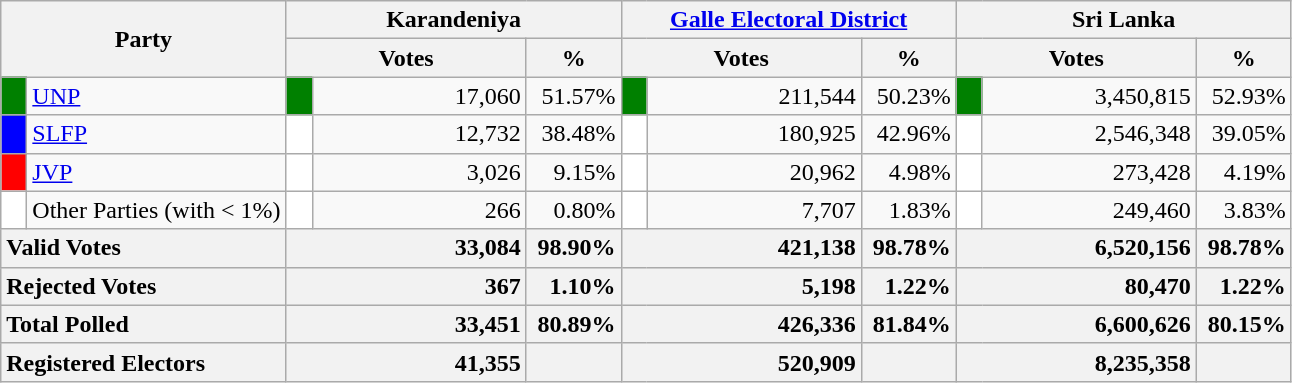<table class="wikitable">
<tr>
<th colspan="2" width="144px"rowspan="2">Party</th>
<th colspan="3" width="216px">Karandeniya</th>
<th colspan="3" width="216px"><a href='#'>Galle Electoral District</a></th>
<th colspan="3" width="216px">Sri Lanka</th>
</tr>
<tr>
<th colspan="2" width="144px">Votes</th>
<th>%</th>
<th colspan="2" width="144px">Votes</th>
<th>%</th>
<th colspan="2" width="144px">Votes</th>
<th>%</th>
</tr>
<tr>
<td style="background-color:green;" width="10px"></td>
<td style="text-align:left;"><a href='#'>UNP</a></td>
<td style="background-color:green;" width="10px"></td>
<td style="text-align:right;">17,060</td>
<td style="text-align:right;">51.57%</td>
<td style="background-color:green;" width="10px"></td>
<td style="text-align:right;">211,544</td>
<td style="text-align:right;">50.23%</td>
<td style="background-color:green;" width="10px"></td>
<td style="text-align:right;">3,450,815</td>
<td style="text-align:right;">52.93%</td>
</tr>
<tr>
<td style="background-color:blue;" width="10px"></td>
<td style="text-align:left;"><a href='#'>SLFP</a></td>
<td style="background-color:white;" width="10px"></td>
<td style="text-align:right;">12,732</td>
<td style="text-align:right;">38.48%</td>
<td style="background-color:white;" width="10px"></td>
<td style="text-align:right;">180,925</td>
<td style="text-align:right;">42.96%</td>
<td style="background-color:white;" width="10px"></td>
<td style="text-align:right;">2,546,348</td>
<td style="text-align:right;">39.05%</td>
</tr>
<tr>
<td style="background-color:red;" width="10px"></td>
<td style="text-align:left;"><a href='#'>JVP</a></td>
<td style="background-color:white;" width="10px"></td>
<td style="text-align:right;">3,026</td>
<td style="text-align:right;">9.15%</td>
<td style="background-color:white;" width="10px"></td>
<td style="text-align:right;">20,962</td>
<td style="text-align:right;">4.98%</td>
<td style="background-color:white;" width="10px"></td>
<td style="text-align:right;">273,428</td>
<td style="text-align:right;">4.19%</td>
</tr>
<tr>
<td style="background-color:white;" width="10px"></td>
<td style="text-align:left;">Other Parties (with < 1%)</td>
<td style="background-color:white;" width="10px"></td>
<td style="text-align:right;">266</td>
<td style="text-align:right;">0.80%</td>
<td style="background-color:white;" width="10px"></td>
<td style="text-align:right;">7,707</td>
<td style="text-align:right;">1.83%</td>
<td style="background-color:white;" width="10px"></td>
<td style="text-align:right;">249,460</td>
<td style="text-align:right;">3.83%</td>
</tr>
<tr>
<th colspan="2" width="144px"style="text-align:left;">Valid Votes</th>
<th style="text-align:right;"colspan="2" width="144px">33,084</th>
<th style="text-align:right;">98.90%</th>
<th style="text-align:right;"colspan="2" width="144px">421,138</th>
<th style="text-align:right;">98.78%</th>
<th style="text-align:right;"colspan="2" width="144px">6,520,156</th>
<th style="text-align:right;">98.78%</th>
</tr>
<tr>
<th colspan="2" width="144px"style="text-align:left;">Rejected Votes</th>
<th style="text-align:right;"colspan="2" width="144px">367</th>
<th style="text-align:right;">1.10%</th>
<th style="text-align:right;"colspan="2" width="144px">5,198</th>
<th style="text-align:right;">1.22%</th>
<th style="text-align:right;"colspan="2" width="144px">80,470</th>
<th style="text-align:right;">1.22%</th>
</tr>
<tr>
<th colspan="2" width="144px"style="text-align:left;">Total Polled</th>
<th style="text-align:right;"colspan="2" width="144px">33,451</th>
<th style="text-align:right;">80.89%</th>
<th style="text-align:right;"colspan="2" width="144px">426,336</th>
<th style="text-align:right;">81.84%</th>
<th style="text-align:right;"colspan="2" width="144px">6,600,626</th>
<th style="text-align:right;">80.15%</th>
</tr>
<tr>
<th colspan="2" width="144px"style="text-align:left;">Registered Electors</th>
<th style="text-align:right;"colspan="2" width="144px">41,355</th>
<th></th>
<th style="text-align:right;"colspan="2" width="144px">520,909</th>
<th></th>
<th style="text-align:right;"colspan="2" width="144px">8,235,358</th>
<th></th>
</tr>
</table>
